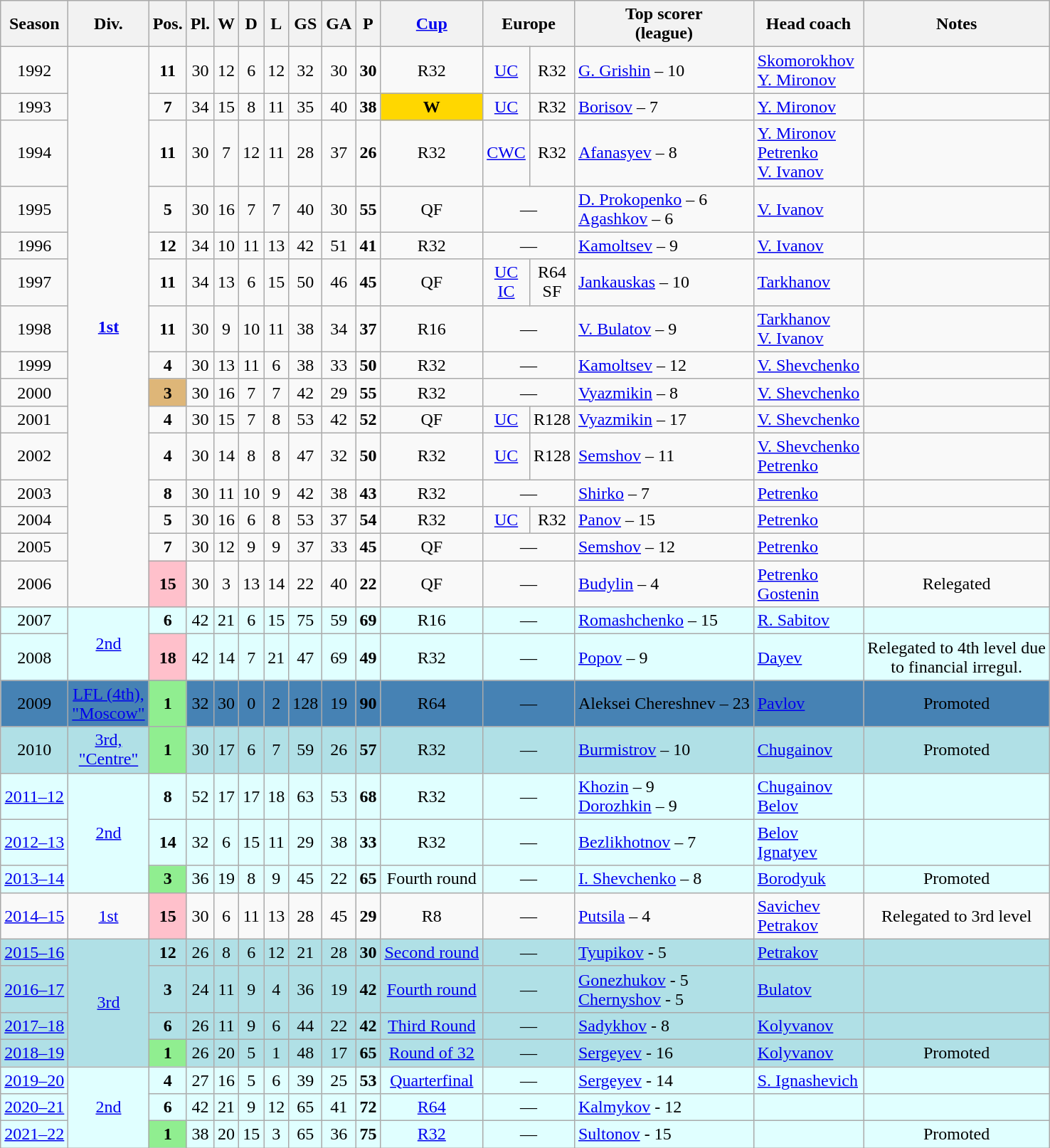<table class="wikitable">
<tr style="background:#efefef;">
<th>Season</th>
<th>Div.</th>
<th>Pos.</th>
<th>Pl.</th>
<th>W</th>
<th>D</th>
<th>L</th>
<th>GS</th>
<th>GA</th>
<th>P</th>
<th><a href='#'>Cup</a></th>
<th colspan=2>Europe</th>
<th>Top scorer <br>(league)</th>
<th>Head coach</th>
<th>Notes</th>
</tr>
<tr>
<td align=center>1992</td>
<td style="text-align:center;" rowspan="15"><strong><a href='#'>1st</a></strong></td>
<td align=center><strong>11</strong></td>
<td align=center>30</td>
<td align=center>12</td>
<td align=center>6</td>
<td align=center>12</td>
<td align=center>32</td>
<td align=center>30</td>
<td align=center><strong>30</strong></td>
<td align=center>R32</td>
<td align=center><a href='#'>UC</a></td>
<td align=center>R32</td>
<td align=left> <a href='#'>G. Grishin</a> – 10</td>
<td align=left> <a href='#'>Skomorokhov</a><br> <a href='#'>Y. Mironov</a></td>
<td align=center></td>
</tr>
<tr>
<td align=center>1993</td>
<td align=center><strong>7</strong></td>
<td align=center>34</td>
<td align=center>15</td>
<td align=center>8</td>
<td align=center>11</td>
<td align=center>35</td>
<td align=center>40</td>
<td align=center><strong>38</strong></td>
<td style="text-align:center; background:gold;"><strong>W</strong></td>
<td align=center><a href='#'>UC</a></td>
<td align=center>R32</td>
<td align=left> <a href='#'>Borisov</a> – 7</td>
<td align=left> <a href='#'>Y. Mironov</a></td>
<td align=center></td>
</tr>
<tr>
<td align=center>1994</td>
<td align=center><strong>11</strong></td>
<td align=center>30</td>
<td align=center>7</td>
<td align=center>12</td>
<td align=center>11</td>
<td align=center>28</td>
<td align=center>37</td>
<td align=center><strong>26</strong></td>
<td align=center>R32</td>
<td align=center><a href='#'>CWC</a></td>
<td align=center>R32</td>
<td align=left> <a href='#'>Afanasyev</a> – 8</td>
<td align=left> <a href='#'>Y. Mironov</a><br> <a href='#'>Petrenko</a><br> <a href='#'>V. Ivanov</a></td>
<td align=center></td>
</tr>
<tr>
<td align=center>1995</td>
<td align=center><strong>5</strong></td>
<td align=center>30</td>
<td align=center>16</td>
<td align=center>7</td>
<td align=center>7</td>
<td align=center>40</td>
<td align=center>30</td>
<td align=center><strong>55</strong></td>
<td align=center>QF</td>
<td style="text-align:center;" colspan="2">—</td>
<td align=left> <a href='#'>D. Prokopenko</a> – 6<br> <a href='#'>Agashkov</a> – 6</td>
<td align=left> <a href='#'>V. Ivanov</a></td>
<td align=center></td>
</tr>
<tr>
<td align=center>1996</td>
<td align=center><strong>12</strong></td>
<td align=center>34</td>
<td align=center>10</td>
<td align=center>11</td>
<td align=center>13</td>
<td align=center>42</td>
<td align=center>51</td>
<td align=center><strong>41</strong></td>
<td align=center>R32</td>
<td style="text-align:center;" colspan="2">—</td>
<td align=left> <a href='#'>Kamoltsev</a> – 9</td>
<td align=left> <a href='#'>V. Ivanov</a></td>
<td align=center></td>
</tr>
<tr>
<td align=center>1997</td>
<td align=center><strong>11</strong></td>
<td align=center>34</td>
<td align=center>13</td>
<td align=center>6</td>
<td align=center>15</td>
<td align=center>50</td>
<td align=center>46</td>
<td align=center><strong>45</strong></td>
<td align=center>QF</td>
<td align=center><a href='#'>UC</a><br><a href='#'>IC</a></td>
<td align=center>R64<br>SF</td>
<td align=left> <a href='#'>Jankauskas</a> – 10</td>
<td align=left> <a href='#'>Tarkhanov</a></td>
<td align=center></td>
</tr>
<tr>
<td align=center>1998</td>
<td align=center><strong>11</strong></td>
<td align=center>30</td>
<td align=center>9</td>
<td align=center>10</td>
<td align=center>11</td>
<td align=center>38</td>
<td align=center>34</td>
<td align=center><strong>37</strong></td>
<td align=center>R16</td>
<td style="text-align:center;" colspan="2">—</td>
<td align=left> <a href='#'>V. Bulatov</a> – 9</td>
<td align=left> <a href='#'>Tarkhanov</a><br> <a href='#'>V. Ivanov</a></td>
<td align=center></td>
</tr>
<tr>
<td align=center>1999</td>
<td align=center><strong>4</strong></td>
<td align=center>30</td>
<td align=center>13</td>
<td align=center>11</td>
<td align=center>6</td>
<td align=center>38</td>
<td align=center>33</td>
<td align=center><strong>50</strong></td>
<td align=center>R32</td>
<td style="text-align:center;" colspan="2">—</td>
<td align=left> <a href='#'>Kamoltsev</a> – 12</td>
<td align=left> <a href='#'>V. Shevchenko</a></td>
<td align=center></td>
</tr>
<tr>
<td align=center>2000</td>
<td style="text-align:center; background:#deb678;"><strong>3</strong></td>
<td align=center>30</td>
<td align=center>16</td>
<td align=center>7</td>
<td align=center>7</td>
<td align=center>42</td>
<td align=center>29</td>
<td align=center><strong>55</strong></td>
<td align=center>R32</td>
<td style="text-align:center;" colspan="2">—</td>
<td align=left> <a href='#'>Vyazmikin</a> – 8</td>
<td align=left> <a href='#'>V. Shevchenko</a></td>
<td align=center></td>
</tr>
<tr>
<td align=center>2001</td>
<td align=center><strong>4</strong></td>
<td align=center>30</td>
<td align=center>15</td>
<td align=center>7</td>
<td align=center>8</td>
<td align=center>53</td>
<td align=center>42</td>
<td align=center><strong>52</strong></td>
<td align=center>QF</td>
<td align=center><a href='#'>UC</a></td>
<td align=center>R128</td>
<td align=left> <a href='#'>Vyazmikin</a> – 17</td>
<td align=left> <a href='#'>V. Shevchenko</a></td>
<td align=center></td>
</tr>
<tr>
<td align=center>2002</td>
<td align=center><strong>4</strong></td>
<td align=center>30</td>
<td align=center>14</td>
<td align=center>8</td>
<td align=center>8</td>
<td align=center>47</td>
<td align=center>32</td>
<td align=center><strong>50</strong></td>
<td align=center>R32</td>
<td align=center><a href='#'>UC</a></td>
<td align=center>R128</td>
<td align=left> <a href='#'>Semshov</a> – 11</td>
<td align=left> <a href='#'>V. Shevchenko</a><br> <a href='#'>Petrenko</a></td>
<td align=center></td>
</tr>
<tr>
<td align=center>2003</td>
<td align=center><strong>8</strong></td>
<td align=center>30</td>
<td align=center>11</td>
<td align=center>10</td>
<td align=center>9</td>
<td align=center>42</td>
<td align=center>38</td>
<td align=center><strong>43</strong></td>
<td align=center>R32</td>
<td style="text-align:center;" colspan="2">—</td>
<td align=left> <a href='#'>Shirko</a> – 7</td>
<td align=left> <a href='#'>Petrenko</a></td>
<td align=center></td>
</tr>
<tr>
<td align=center>2004</td>
<td align=center><strong>5</strong></td>
<td align=center>30</td>
<td align=center>16</td>
<td align=center>6</td>
<td align=center>8</td>
<td align=center>53</td>
<td align=center>37</td>
<td align=center><strong>54</strong></td>
<td align=center>R32</td>
<td align=center><a href='#'>UC</a></td>
<td align=center>R32</td>
<td align=left> <a href='#'>Panov</a> – 15</td>
<td align=left> <a href='#'>Petrenko</a></td>
<td align=center></td>
</tr>
<tr>
<td align=center>2005</td>
<td align=center><strong>7</strong></td>
<td align=center>30</td>
<td align=center>12</td>
<td align=center>9</td>
<td align=center>9</td>
<td align=center>37</td>
<td align=center>33</td>
<td align=center><strong>45</strong></td>
<td align=center>QF</td>
<td style="text-align:center;" colspan="2">—</td>
<td align=left> <a href='#'>Semshov</a> – 12</td>
<td align=left> <a href='#'>Petrenko</a></td>
<td align=center></td>
</tr>
<tr>
<td align=center>2006</td>
<td style="text-align:center; background:pink;"><strong>15</strong></td>
<td align=center>30</td>
<td align=center>3</td>
<td align=center>13</td>
<td align=center>14</td>
<td align=center>22</td>
<td align=center>40</td>
<td align=center><strong>22</strong></td>
<td align=center>QF</td>
<td style="text-align:center;" colspan="2">—</td>
<td align=left> <a href='#'>Budylin</a> – 4</td>
<td align=left> <a href='#'>Petrenko</a><br> <a href='#'>Gostenin</a></td>
<td align=center>Relegated</td>
</tr>
<tr bgcolor=LightCyan>
<td align=center>2007</td>
<td style="text-align:center;" rowspan="2"><a href='#'>2nd</a></td>
<td align=center><strong>6</strong></td>
<td align=center>42</td>
<td align=center>21</td>
<td align=center>6</td>
<td align=center>15</td>
<td align=center>75</td>
<td align=center>59</td>
<td align=center><strong>69</strong></td>
<td align=center>R16</td>
<td style="text-align:center;" colspan="2">—</td>
<td align=left> <a href='#'>Romashchenko</a> – 15</td>
<td align=left> <a href='#'>R. Sabitov</a></td>
<td align=center></td>
</tr>
<tr bgcolor=LightCyan>
<td align=center>2008</td>
<td style="text-align:center; background:pink;"><strong>18</strong></td>
<td align=center>42</td>
<td align=center>14</td>
<td align=center>7</td>
<td align=center>21</td>
<td align=center>47</td>
<td align=center>69</td>
<td align=center><strong>49</strong></td>
<td align=center>R32</td>
<td style="text-align:center;" colspan="2">—</td>
<td align=left> <a href='#'>Popov</a> – 9</td>
<td align=left> <a href='#'>Dayev</a></td>
<td align=center>Relegated to 4th level due<br>to financial irregul.</td>
</tr>
<tr bgcolor=SteelBlue>
<td align=center>2009</td>
<td align=center><a href='#'>LFL (4th),<br>"Moscow"</a></td>
<td style="text-align:center; background:lightgreen;"><strong>1</strong></td>
<td align=center>32</td>
<td align=center>30</td>
<td align=center>0</td>
<td align=center>2</td>
<td align=center>128</td>
<td align=center>19</td>
<td align=center><strong>90</strong></td>
<td align=center>R64</td>
<td style="text-align:center;" colspan="2">—</td>
<td align=left> Aleksei Chereshnev – 23</td>
<td align=left> <a href='#'>Pavlov</a></td>
<td align=center>Promoted</td>
</tr>
<tr bgcolor=PowderBlue>
<td align=center>2010</td>
<td align=center><a href='#'>3rd, <br>"Centre"</a></td>
<td style="text-align:center; background:lightgreen;"><strong>1</strong></td>
<td align=center>30</td>
<td align=center>17</td>
<td align=center>6</td>
<td align=center>7</td>
<td align=center>59</td>
<td align=center>26</td>
<td align=center><strong>57</strong></td>
<td align=center>R32</td>
<td style="text-align:center;" colspan="2">—</td>
<td align=left> <a href='#'>Burmistrov</a> – 10</td>
<td align=left> <a href='#'>Chugainov</a></td>
<td align=center>Promoted</td>
</tr>
<tr bgcolor=LightCyan>
<td align=center><a href='#'>2011–12</a></td>
<td align=center rowspan=3><a href='#'>2nd</a></td>
<td style="text-align:center;"><strong>8</strong></td>
<td align=center>52</td>
<td align=center>17</td>
<td align=center>17</td>
<td align=center>18</td>
<td align=center>63</td>
<td align=center>53</td>
<td align=center><strong>68</strong></td>
<td align=center>R32</td>
<td style="text-align:center;" colspan="2">—</td>
<td align=left> <a href='#'>Khozin</a> – 9<br> <a href='#'>Dorozhkin</a> – 9</td>
<td align=left> <a href='#'>Chugainov</a><br> <a href='#'>Belov</a></td>
<td align=center></td>
</tr>
<tr bgcolor=LightCyan>
<td align=center><a href='#'>2012–13</a></td>
<td style="text-align:center;"><strong>14</strong></td>
<td align=center>32</td>
<td align=center>6</td>
<td align=center>15</td>
<td align=center>11</td>
<td align=center>29</td>
<td align=center>38</td>
<td align=center><strong>33</strong></td>
<td align=center>R32</td>
<td style="text-align:center;" colspan="2">—</td>
<td align=left> <a href='#'>Bezlikhotnov</a> – 7</td>
<td align=left> <a href='#'>Belov</a><br> <a href='#'>Ignatyev</a></td>
<td align=center></td>
</tr>
<tr bgcolor=LightCyan>
<td align=center><a href='#'>2013–14</a></td>
<td style="text-align:center; background:lightgreen;"><strong>3</strong></td>
<td align=center>36</td>
<td align=center>19</td>
<td align=center>8</td>
<td align=center>9</td>
<td align=center>45</td>
<td align=center>22</td>
<td align=center><strong>65</strong></td>
<td align=center>Fourth round</td>
<td style="text-align:center;" colspan="2">—</td>
<td align=left> <a href='#'>I. Shevchenko</a> – 8</td>
<td align=left> <a href='#'>Borodyuk</a></td>
<td align=center>Promoted</td>
</tr>
<tr>
<td align=center><a href='#'>2014–15</a></td>
<td align=center><a href='#'>1st</a></td>
<td style="text-align:center; background:pink;"><strong>15</strong></td>
<td align=center>30</td>
<td align=center>6</td>
<td align=center>11</td>
<td align=center>13</td>
<td align=center>28</td>
<td align=center>45</td>
<td align=center><strong>29</strong></td>
<td align=center>R8</td>
<td style="text-align:center;" colspan="2">—</td>
<td align=left> <a href='#'>Putsila</a> – 4</td>
<td align=left> <a href='#'>Savichev</a><br> <a href='#'>Petrakov</a></td>
<td align=center>Relegated to 3rd level</td>
</tr>
<tr bgcolor=PowderBlue>
<td align=center><a href='#'>2015–16</a></td>
<td align=center rowspan=4><a href='#'>3rd</a></td>
<td style="text-align:center;"><strong>12</strong></td>
<td align=center>26</td>
<td align=center>8</td>
<td align=center>6</td>
<td align=center>12</td>
<td align=center>21</td>
<td align=center>28</td>
<td align=center><strong>30</strong></td>
<td align=center><a href='#'>Second round</a></td>
<td style="text-align:center;" colspan="2">—</td>
<td align=left> <a href='#'>Tyupikov</a> - 5</td>
<td align=left> <a href='#'>Petrakov</a></td>
<td align=center></td>
</tr>
<tr bgcolor=PowderBlue>
<td align=center><a href='#'>2016–17</a></td>
<td style="text-align:center;"><strong>3</strong></td>
<td align=center>24</td>
<td align=center>11</td>
<td align=center>9</td>
<td align=center>4</td>
<td align=center>36</td>
<td align=center>19</td>
<td align=center><strong>42</strong></td>
<td align=center><a href='#'>Fourth round</a></td>
<td style="text-align:center;" colspan="2">—</td>
<td align=left> <a href='#'>Gonezhukov</a> - 5 <br>  <a href='#'>Chernyshov</a> - 5</td>
<td align=left> <a href='#'>Bulatov</a></td>
<td align=center></td>
</tr>
<tr bgcolor=PowderBlue>
<td align=center><a href='#'>2017–18</a></td>
<td style="text-align:center;"><strong>6</strong></td>
<td align=center>26</td>
<td align=center>11</td>
<td align=center>9</td>
<td align=center>6</td>
<td align=center>44</td>
<td align=center>22</td>
<td align=center><strong>42</strong></td>
<td align=center><a href='#'>Third Round</a></td>
<td style="text-align:center;" colspan="2">—</td>
<td align=left> <a href='#'>Sadykhov</a> - 8</td>
<td align=left> <a href='#'>Kolyvanov</a></td>
<td align=center></td>
</tr>
<tr bgcolor=PowderBlue>
<td align=center><a href='#'>2018–19</a></td>
<td style="text-align:center; background:lightgreen;"><strong>1</strong></td>
<td align=center>26</td>
<td align=center>20</td>
<td align=center>5</td>
<td align=center>1</td>
<td align=center>48</td>
<td align=center>17</td>
<td align=center><strong>65</strong></td>
<td align=center><a href='#'>Round of 32</a></td>
<td style="text-align:center;" colspan="2">—</td>
<td align=left> <a href='#'>Sergeyev</a> - 16</td>
<td align=left> <a href='#'>Kolyvanov</a></td>
<td align=center>Promoted</td>
</tr>
<tr bgcolor=LightCyan>
<td align=center><a href='#'>2019–20</a></td>
<td style="text-align:center;" rowspan="3"><a href='#'>2nd</a></td>
<td align=center><strong>4</strong></td>
<td align=center>27</td>
<td align=center>16</td>
<td align=center>5</td>
<td align=center>6</td>
<td align=center>39</td>
<td align=center>25</td>
<td align=center><strong>53</strong></td>
<td align=center><a href='#'>Quarterfinal</a></td>
<td style="text-align:center;" colspan="2">—</td>
<td align=left> <a href='#'>Sergeyev</a> - 14</td>
<td align=left> <a href='#'>S. Ignashevich</a></td>
<td align=center></td>
</tr>
<tr bgcolor=LightCyan>
<td align=center><a href='#'>2020–21</a></td>
<td align=center><strong>6</strong></td>
<td align=center>42</td>
<td align=center>21</td>
<td align=center>9</td>
<td align=center>12</td>
<td align=center>65</td>
<td align=center>41</td>
<td align=center><strong>72</strong></td>
<td align=center><a href='#'>R64</a></td>
<td style="text-align:center;" colspan="2">—</td>
<td align=left> <a href='#'>Kalmykov</a> - 12</td>
<td align=left></td>
<td align=center></td>
</tr>
<tr bgcolor=LightCyan>
<td align=center><a href='#'>2021–22</a></td>
<td style="text-align:center; background:lightgreen;"><strong>1</strong></td>
<td align=center>38</td>
<td align=center>20</td>
<td align=center>15</td>
<td align=center>3</td>
<td align=center>65</td>
<td align=center>36</td>
<td align=center><strong>75</strong></td>
<td align=center><a href='#'>R32</a></td>
<td style="text-align:center;" colspan="2">—</td>
<td align=left> <a href='#'>Sultonov</a> - 15</td>
<td align=left></td>
<td align=center>Promoted</td>
</tr>
</table>
